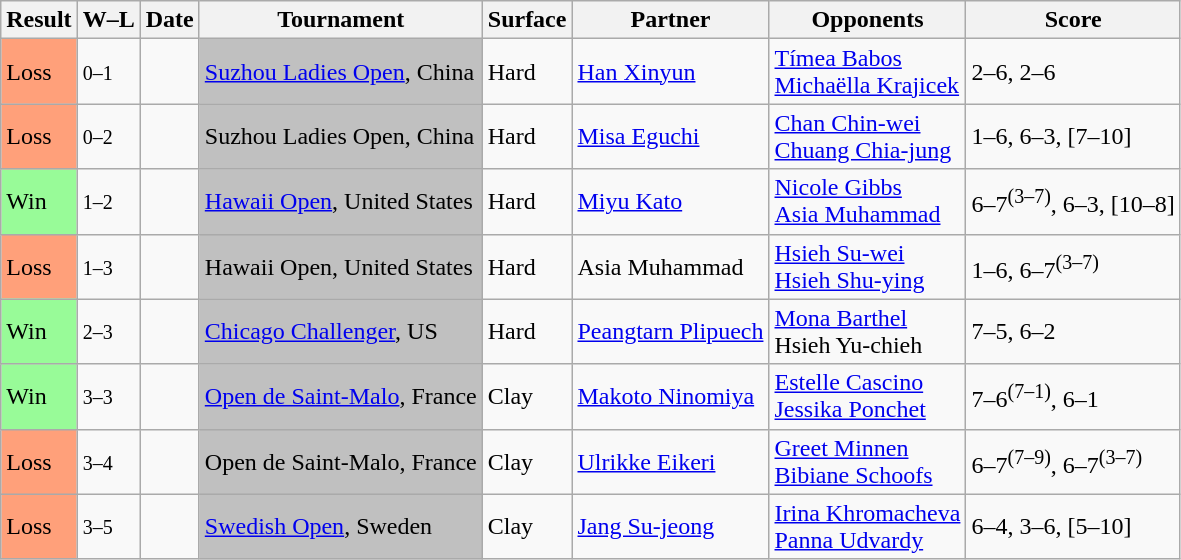<table class="sortable wikitable">
<tr>
<th>Result</th>
<th class="unsortable">W–L</th>
<th>Date</th>
<th>Tournament</th>
<th>Surface</th>
<th>Partner</th>
<th>Opponents</th>
<th class="unsortable">Score</th>
</tr>
<tr>
<td style="background:#ffa07a;">Loss</td>
<td><small>0–1</small></td>
<td><a href='#'></a></td>
<td style="background:silver;"><a href='#'>Suzhou Ladies Open</a>, China</td>
<td>Hard</td>
<td> <a href='#'>Han Xinyun</a></td>
<td> <a href='#'>Tímea Babos</a> <br>  <a href='#'>Michaëlla Krajicek</a></td>
<td>2–6, 2–6</td>
</tr>
<tr>
<td style="background:#ffa07a;">Loss</td>
<td><small>0–2</small></td>
<td><a href='#'></a></td>
<td style="background:silver;">Suzhou Ladies Open, China</td>
<td>Hard</td>
<td> <a href='#'>Misa Eguchi</a></td>
<td> <a href='#'>Chan Chin-wei</a> <br>  <a href='#'>Chuang Chia-jung</a></td>
<td>1–6, 6–3, [7–10]</td>
</tr>
<tr>
<td style="background:#98fb98;">Win</td>
<td><small>1–2</small></td>
<td><a href='#'></a></td>
<td style="background:silver;"><a href='#'>Hawaii Open</a>, United States</td>
<td>Hard</td>
<td> <a href='#'>Miyu Kato</a></td>
<td> <a href='#'>Nicole Gibbs</a> <br>  <a href='#'>Asia Muhammad</a></td>
<td>6–7<sup>(3–7)</sup>, 6–3, [10–8]</td>
</tr>
<tr>
<td style="background:#ffa07a;">Loss</td>
<td><small>1–3</small></td>
<td><a href='#'></a></td>
<td style="background:silver;">Hawaii Open, United States</td>
<td>Hard</td>
<td> Asia Muhammad</td>
<td> <a href='#'>Hsieh Su-wei</a> <br>  <a href='#'>Hsieh Shu-ying</a></td>
<td>1–6, 6–7<sup>(3–7)</sup></td>
</tr>
<tr>
<td style="background:#98fb98;">Win</td>
<td><small>2–3</small></td>
<td><a href='#'></a></td>
<td style="background:silver;"><a href='#'>Chicago Challenger</a>, US</td>
<td>Hard</td>
<td> <a href='#'>Peangtarn Plipuech</a></td>
<td> <a href='#'>Mona Barthel</a> <br>  Hsieh Yu-chieh</td>
<td>7–5, 6–2</td>
</tr>
<tr>
<td style="background:#98fb98;">Win</td>
<td><small>3–3</small></td>
<td><a href='#'></a></td>
<td style="background:silver;"><a href='#'>Open de Saint-Malo</a>, France</td>
<td>Clay</td>
<td> <a href='#'>Makoto Ninomiya</a></td>
<td> <a href='#'>Estelle Cascino</a> <br>  <a href='#'>Jessika Ponchet</a></td>
<td>7–6<sup>(7–1)</sup>, 6–1</td>
</tr>
<tr>
<td bgcolor=FFA07A>Loss</td>
<td><small>3–4</small></td>
<td><a href='#'></a></td>
<td style="background:silver;">Open de Saint-Malo, France</td>
<td>Clay</td>
<td> <a href='#'>Ulrikke Eikeri</a></td>
<td> <a href='#'>Greet Minnen</a> <br>  <a href='#'>Bibiane Schoofs</a></td>
<td>6–7<sup>(7–9)</sup>, 6–7<sup>(3–7)</sup></td>
</tr>
<tr>
<td style="background:#ffa07a;">Loss</td>
<td><small>3–5</small></td>
<td><a href='#'></a></td>
<td style="background:silver;"><a href='#'>Swedish Open</a>, Sweden</td>
<td>Clay</td>
<td> <a href='#'>Jang Su-jeong</a></td>
<td> <a href='#'>Irina Khromacheva</a> <br>  <a href='#'>Panna Udvardy</a></td>
<td>6–4, 3–6, [5–10]</td>
</tr>
</table>
